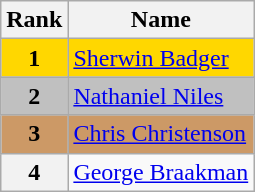<table class="wikitable">
<tr>
<th>Rank</th>
<th>Name</th>
</tr>
<tr bgcolor="gold">
<td align="center"><strong>1</strong></td>
<td><a href='#'>Sherwin Badger</a></td>
</tr>
<tr bgcolor="silver">
<td align="center"><strong>2</strong></td>
<td><a href='#'>Nathaniel Niles</a></td>
</tr>
<tr bgcolor="cc9966">
<td align="center"><strong>3</strong></td>
<td><a href='#'>Chris Christenson</a></td>
</tr>
<tr>
<th>4</th>
<td><a href='#'>George Braakman</a></td>
</tr>
</table>
